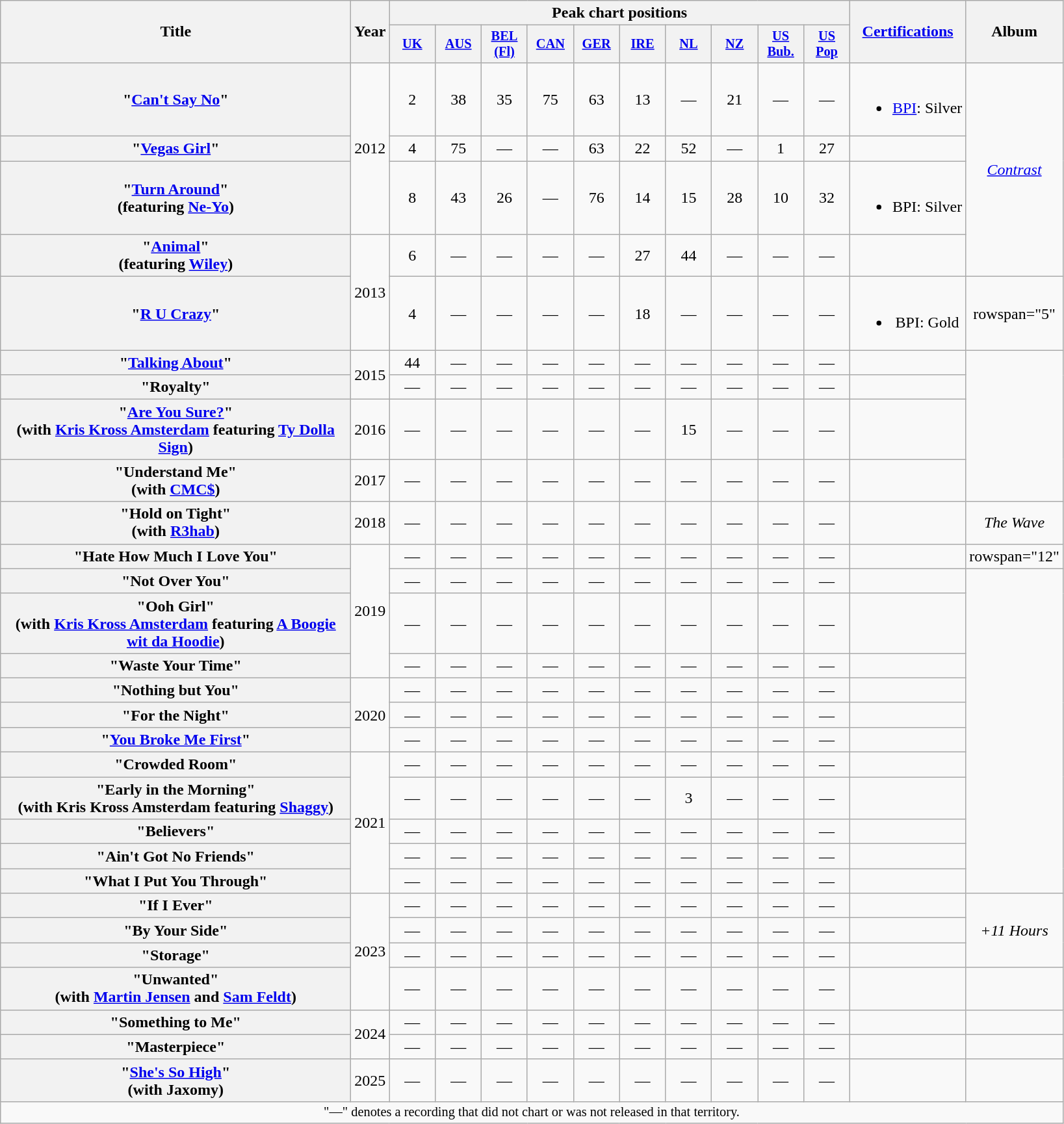<table class="wikitable plainrowheaders" style="text-align:center;">
<tr>
<th scope="col" rowspan="2" style="width:22em;">Title</th>
<th scope="col" rowspan="2" style="width:1em;">Year</th>
<th scope="col" colspan="10">Peak chart positions</th>
<th scope="col" rowspan="2"><a href='#'>Certifications</a></th>
<th scope="col" rowspan="2">Album</th>
</tr>
<tr>
<th scope="col" style="width:3em;font-size:85%;"><a href='#'>UK</a><br></th>
<th scope="col" style="width:3em;font-size:85%;"><a href='#'>AUS</a><br></th>
<th scope="col" style="width:3em;font-size:85%;"><a href='#'>BEL<br>(Fl)</a><br></th>
<th scope="col" style="width:3em;font-size:85%;"><a href='#'>CAN</a><br></th>
<th scope="col" style="width:3em;font-size:85%;"><a href='#'>GER</a><br></th>
<th scope="col" style="width:3em;font-size:85%;"><a href='#'>IRE</a><br></th>
<th scope="col" style="width:3em;font-size:85%;"><a href='#'>NL</a><br></th>
<th scope="col" style="width:3em;font-size:85%;"><a href='#'>NZ</a><br></th>
<th scope="col" style="width:3em;font-size:85%;"><a href='#'>US<br>Bub.</a><br></th>
<th scope="col" style="width:3em;font-size:85%;"><a href='#'>US<br>Pop</a><br></th>
</tr>
<tr>
<th scope="row">"<a href='#'>Can't Say No</a>"</th>
<td rowspan="3">2012</td>
<td>2</td>
<td>38</td>
<td>35</td>
<td>75</td>
<td>63</td>
<td>13</td>
<td>—</td>
<td>21</td>
<td>—</td>
<td>—</td>
<td><br><ul><li><a href='#'>BPI</a>: Silver</li></ul></td>
<td rowspan="4"><em><a href='#'>Contrast</a></em></td>
</tr>
<tr>
<th scope="row">"<a href='#'>Vegas Girl</a>"</th>
<td>4</td>
<td>75</td>
<td>—</td>
<td>—</td>
<td>63</td>
<td>22</td>
<td>52</td>
<td>—</td>
<td>1</td>
<td>27</td>
<td></td>
</tr>
<tr>
<th scope="row">"<a href='#'>Turn Around</a>"<br><span>(featuring <a href='#'>Ne-Yo</a>)</span></th>
<td>8</td>
<td>43</td>
<td>26</td>
<td>—</td>
<td>76</td>
<td>14</td>
<td>15</td>
<td>28</td>
<td>10</td>
<td>32</td>
<td><br><ul><li>BPI: Silver</li></ul></td>
</tr>
<tr>
<th scope="row">"<a href='#'>Animal</a>"<br><span>(featuring <a href='#'>Wiley</a>)</span></th>
<td rowspan="2">2013</td>
<td>6</td>
<td>—</td>
<td>—</td>
<td>—</td>
<td>—</td>
<td>27</td>
<td>44</td>
<td>—</td>
<td>—</td>
<td>—</td>
<td></td>
</tr>
<tr>
<th scope="row">"<a href='#'>R U Crazy</a>"</th>
<td>4</td>
<td>—</td>
<td>—</td>
<td>—</td>
<td>—</td>
<td>18</td>
<td>—</td>
<td>—</td>
<td>—</td>
<td>—</td>
<td><br><ul><li>BPI: Gold</li></ul></td>
<td>rowspan="5" </td>
</tr>
<tr>
<th scope="row">"<a href='#'>Talking About</a>"</th>
<td rowspan="2">2015</td>
<td>44</td>
<td>—</td>
<td>—</td>
<td>—</td>
<td>—</td>
<td>—</td>
<td>—</td>
<td>—</td>
<td>—</td>
<td>—</td>
<td></td>
</tr>
<tr>
<th scope="row">"Royalty"</th>
<td>—</td>
<td>—</td>
<td>—</td>
<td>—</td>
<td>—</td>
<td>—</td>
<td>—</td>
<td>—</td>
<td>—</td>
<td>—</td>
<td></td>
</tr>
<tr>
<th scope="row">"<a href='#'>Are You Sure?</a>"<br><span>(with <a href='#'>Kris Kross Amsterdam</a> featuring <a href='#'>Ty Dolla Sign</a>)</span></th>
<td>2016</td>
<td>—</td>
<td>—</td>
<td>—</td>
<td>—</td>
<td>—</td>
<td>—</td>
<td>15</td>
<td>—</td>
<td>—</td>
<td>—</td>
<td></td>
</tr>
<tr>
<th scope="row">"Understand Me"<br><span>(with <a href='#'>CMC$</a>)</span></th>
<td>2017</td>
<td>—</td>
<td>—</td>
<td>—</td>
<td>—</td>
<td>—</td>
<td>—</td>
<td>—</td>
<td>—</td>
<td>—</td>
<td>—</td>
<td></td>
</tr>
<tr>
<th scope="row">"Hold on Tight" <br><span>(with <a href='#'>R3hab</a>)</span></th>
<td>2018</td>
<td>—</td>
<td>—</td>
<td>—</td>
<td>—</td>
<td>—</td>
<td>—</td>
<td>—</td>
<td>—</td>
<td>—</td>
<td>—</td>
<td></td>
<td><em>The Wave</em></td>
</tr>
<tr>
<th scope="row">"Hate How Much I Love You"</th>
<td rowspan="4">2019</td>
<td>—</td>
<td>—</td>
<td>—</td>
<td>—</td>
<td>—</td>
<td>—</td>
<td>—</td>
<td>—</td>
<td>—</td>
<td>—</td>
<td></td>
<td>rowspan="12" </td>
</tr>
<tr>
<th scope="row">"Not Over You"</th>
<td>—</td>
<td>—</td>
<td>—</td>
<td>—</td>
<td>—</td>
<td>—</td>
<td>—</td>
<td>—</td>
<td>—</td>
<td>—</td>
<td></td>
</tr>
<tr>
<th scope="row">"Ooh Girl" <br><span>(with <a href='#'>Kris Kross Amsterdam</a> featuring <a href='#'>A Boogie wit da Hoodie</a>)</span></th>
<td>—</td>
<td>—</td>
<td>—</td>
<td>—</td>
<td>—</td>
<td>—</td>
<td>—</td>
<td>—</td>
<td>—</td>
<td>—</td>
<td></td>
</tr>
<tr>
<th scope="row">"Waste Your Time"</th>
<td>—</td>
<td>—</td>
<td>—</td>
<td>—</td>
<td>—</td>
<td>—</td>
<td>—</td>
<td>—</td>
<td>—</td>
<td>—</td>
<td></td>
</tr>
<tr>
<th scope="row">"Nothing but You"</th>
<td rowspan="3">2020</td>
<td>—</td>
<td>—</td>
<td>—</td>
<td>—</td>
<td>—</td>
<td>—</td>
<td>—</td>
<td>—</td>
<td>—</td>
<td>—</td>
<td></td>
</tr>
<tr>
<th scope="row">"For the Night"</th>
<td>—</td>
<td>—</td>
<td>—</td>
<td>—</td>
<td>—</td>
<td>—</td>
<td>—</td>
<td>—</td>
<td>—</td>
<td>—</td>
<td></td>
</tr>
<tr>
<th scope="row">"<a href='#'>You Broke Me First</a>"</th>
<td>—</td>
<td>—</td>
<td>—</td>
<td>—</td>
<td>—</td>
<td>—</td>
<td>—</td>
<td>—</td>
<td>—</td>
<td>—</td>
<td></td>
</tr>
<tr>
<th scope="row">"Crowded Room"</th>
<td rowspan="5">2021</td>
<td>—</td>
<td>—</td>
<td>—</td>
<td>—</td>
<td>—</td>
<td>—</td>
<td>—</td>
<td>—</td>
<td>—</td>
<td>—</td>
<td></td>
</tr>
<tr>
<th scope="row">"Early in the Morning" <br><span>(with Kris Kross Amsterdam featuring <a href='#'>Shaggy</a>)</span></th>
<td>—</td>
<td>—</td>
<td>—</td>
<td>—</td>
<td>—</td>
<td>—</td>
<td>3</td>
<td>—</td>
<td>—</td>
<td>—</td>
<td></td>
</tr>
<tr>
<th scope="row">"Believers"<br></th>
<td>—</td>
<td>—</td>
<td>—</td>
<td>—</td>
<td>—</td>
<td>—</td>
<td>—</td>
<td>—</td>
<td>—</td>
<td>—</td>
<td></td>
</tr>
<tr>
<th scope="row">"Ain't Got No Friends"</th>
<td>—</td>
<td>—</td>
<td>—</td>
<td>—</td>
<td>—</td>
<td>—</td>
<td>—</td>
<td>—</td>
<td>—</td>
<td>—</td>
<td></td>
</tr>
<tr>
<th scope="row">"What I Put You Through"</th>
<td>—</td>
<td>—</td>
<td>—</td>
<td>—</td>
<td>—</td>
<td>—</td>
<td>—</td>
<td>—</td>
<td>—</td>
<td>—</td>
<td></td>
</tr>
<tr>
<th scope="row">"If I Ever"</th>
<td rowspan="4">2023</td>
<td>—</td>
<td>—</td>
<td>—</td>
<td>—</td>
<td>—</td>
<td>—</td>
<td>—</td>
<td>—</td>
<td>—</td>
<td>—</td>
<td></td>
<td rowspan="3"><em>+11 Hours</em></td>
</tr>
<tr>
<th scope="row">"By Your Side"</th>
<td>—</td>
<td>—</td>
<td>—</td>
<td>—</td>
<td>—</td>
<td>—</td>
<td>—</td>
<td>—</td>
<td>—</td>
<td>—</td>
<td></td>
</tr>
<tr>
<th scope="row">"Storage"</th>
<td>—</td>
<td>—</td>
<td>—</td>
<td>—</td>
<td>—</td>
<td>—</td>
<td>—</td>
<td>—</td>
<td>—</td>
<td>—</td>
<td></td>
</tr>
<tr>
<th scope="row">"Unwanted"<br><span>(with <a href='#'>Martin Jensen</a> and <a href='#'>Sam Feldt</a>)</span></th>
<td>—</td>
<td>—</td>
<td>—</td>
<td>—</td>
<td>—</td>
<td>—</td>
<td>—</td>
<td>—</td>
<td>—</td>
<td>—</td>
<td></td>
<td></td>
</tr>
<tr>
<th scope="row">"Something to Me"</th>
<td rowspan="2">2024</td>
<td>—</td>
<td>—</td>
<td>—</td>
<td>—</td>
<td>—</td>
<td>—</td>
<td>—</td>
<td>—</td>
<td>—</td>
<td>—</td>
<td></td>
<td></td>
</tr>
<tr>
<th scope="row">"Masterpiece"</th>
<td>—</td>
<td>—</td>
<td>—</td>
<td>—</td>
<td>—</td>
<td>—</td>
<td>—</td>
<td>—</td>
<td>—</td>
<td>—</td>
<td></td>
<td></td>
</tr>
<tr>
<th scope="row">"<a href='#'>She's So High</a>"<br><span>(with Jaxomy)</span></th>
<td>2025</td>
<td>—</td>
<td>—</td>
<td>—</td>
<td>—</td>
<td>—</td>
<td>—</td>
<td>—</td>
<td>—</td>
<td>—</td>
<td>—</td>
<td></td>
<td></td>
</tr>
<tr>
<td colspan="20" style="text-align:center; font-size:85%;">"—" denotes a recording that did not chart or was not released in that territory.</td>
</tr>
</table>
